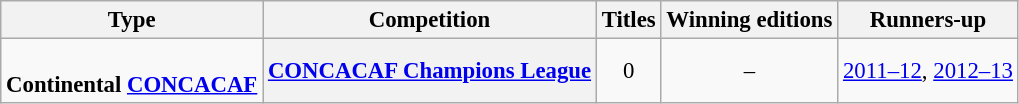<table class="wikitable plainrowheaders" style="font-size:95%; text-align: center;">
<tr>
<th>Type</th>
<th>Competition</th>
<th>Titles</th>
<th>Winning editions</th>
<th>Runners-up</th>
</tr>
<tr>
<td rowspan="1"><br><strong>Continental <a href='#'>CONCACAF</a></strong></td>
<th scope=col><a href='#'>CONCACAF Champions League</a></th>
<td>0</td>
<td>–</td>
<td><a href='#'>2011–12</a>, <a href='#'>2012–13</a></td>
</tr>
</table>
